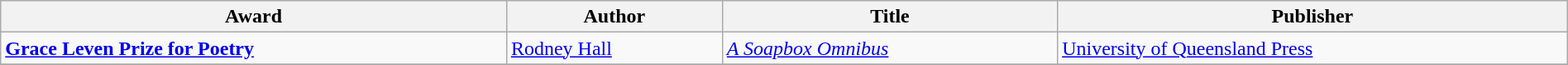<table class="wikitable" width=100%>
<tr>
<th>Award</th>
<th>Author</th>
<th>Title</th>
<th>Publisher</th>
</tr>
<tr>
<td><strong><a href='#'>Grace Leven Prize for Poetry</a></strong></td>
<td><a href='#'>Rodney Hall</a></td>
<td><em><a href='#'>A Soapbox Omnibus</a></em></td>
<td><a href='#'>University of Queensland Press</a></td>
</tr>
<tr>
</tr>
</table>
